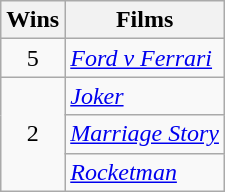<table class="wikitable">
<tr>
<th>Wins</th>
<th>Films</th>
</tr>
<tr>
<td style="text-align:center">5</td>
<td><em><a href='#'>Ford v Ferrari</a></em></td>
</tr>
<tr>
<td rowspan="3" style="text-align:center">2</td>
<td><em><a href='#'>Joker</a></em></td>
</tr>
<tr>
<td><em><a href='#'>Marriage Story</a></em></td>
</tr>
<tr>
<td><em><a href='#'>Rocketman</a></em></td>
</tr>
</table>
